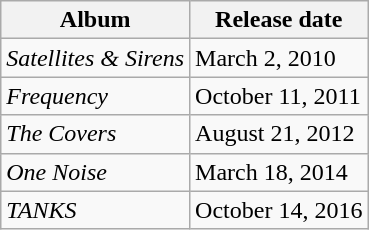<table class="wikitable">
<tr>
<th>Album</th>
<th>Release date</th>
</tr>
<tr>
<td><em>Satellites & Sirens</em></td>
<td>March 2, 2010</td>
</tr>
<tr>
<td><em>Frequency</em></td>
<td>October 11, 2011</td>
</tr>
<tr>
<td><em>The Covers</em></td>
<td>August 21, 2012</td>
</tr>
<tr>
<td><em>One Noise</em></td>
<td>March 18, 2014</td>
</tr>
<tr>
<td><em>TANKS</em></td>
<td>October 14, 2016</td>
</tr>
</table>
